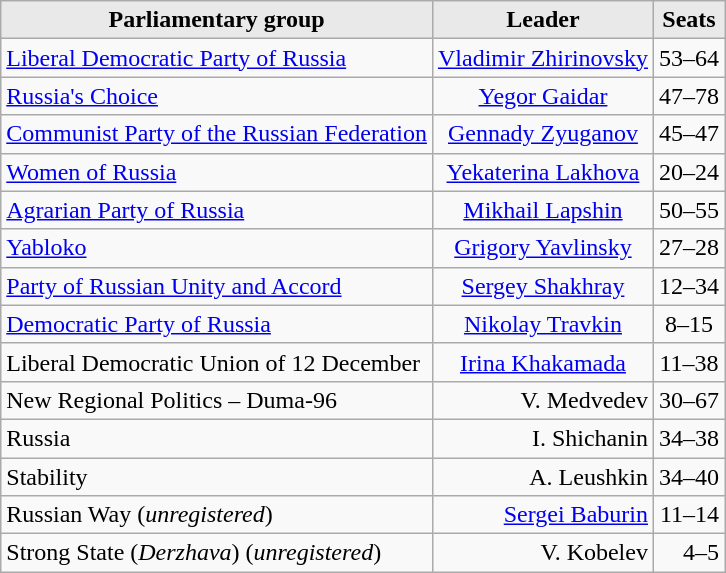<table class="wikitable">
<tr>
<th colspan=2 style="background-color:#E9E9E9" align=left>Parliamentary group</th>
<th style="background-color:#E9E9E9" align=right>Leader</th>
<th style="background-color:#E9E9E9" align=right>Seats</th>
</tr>
<tr>
<td align=left colspan=2><a href='#'>Liberal Democratic Party of Russia</a></td>
<td align="center"><a href='#'>Vladimir Zhirinovsky</a></td>
<td align="center">53–64</td>
</tr>
<tr>
<td align=left colspan=2><a href='#'>Russia's Choice</a></td>
<td align="center"><a href='#'>Yegor Gaidar</a></td>
<td align="center">47–78</td>
</tr>
<tr>
<td align=left colspan=2><a href='#'>Communist Party of the Russian Federation</a></td>
<td align="center"><a href='#'>Gennady Zyuganov</a></td>
<td align="center">45–47</td>
</tr>
<tr>
<td align=left colspan=2><a href='#'>Women of Russia</a></td>
<td align="center"><a href='#'>Yekaterina Lakhova</a></td>
<td align="center">20–24</td>
</tr>
<tr>
<td align=left colspan=2><a href='#'>Agrarian Party of Russia</a></td>
<td align="center"><a href='#'>Mikhail Lapshin</a></td>
<td align="center">50–55</td>
</tr>
<tr>
<td align=left colspan=2><a href='#'>Yabloko</a></td>
<td align="center"><a href='#'>Grigory Yavlinsky</a></td>
<td align="center">27–28</td>
</tr>
<tr>
<td align=left colspan=2><a href='#'>Party of Russian Unity and Accord</a></td>
<td align="center"><a href='#'>Sergey Shakhray</a></td>
<td align="center">12–34</td>
</tr>
<tr>
<td align=left colspan=2><a href='#'>Democratic Party of Russia</a></td>
<td align="center"><a href='#'>Nikolay Travkin</a></td>
<td align="center">8–15</td>
</tr>
<tr>
<td align=left colspan=2>Liberal Democratic Union of 12 December</td>
<td align="center"><a href='#'>Irina Khakamada</a></td>
<td align="center">11–38</td>
</tr>
<tr>
<td align=left colspan=2>New Regional Politics – Duma-96</td>
<td align="right">V. Medvedev</td>
<td align="right">30–67</td>
</tr>
<tr>
<td align=left colspan=2>Russia</td>
<td align="right">I. Shichanin</td>
<td align="right">34–38</td>
</tr>
<tr>
<td align=left colspan=2>Stability</td>
<td align="right">A. Leushkin</td>
<td align="right">34–40</td>
</tr>
<tr>
<td align=left colspan=2>Russian Way (<em>unregistered</em>)</td>
<td align="right"><a href='#'>Sergei Baburin</a></td>
<td align="right">11–14</td>
</tr>
<tr>
<td align=left colspan=2>Strong State (<em>Derzhava</em>) (<em>unregistered</em>)</td>
<td align="right">V. Kobelev</td>
<td align="right">4–5</td>
</tr>
</table>
